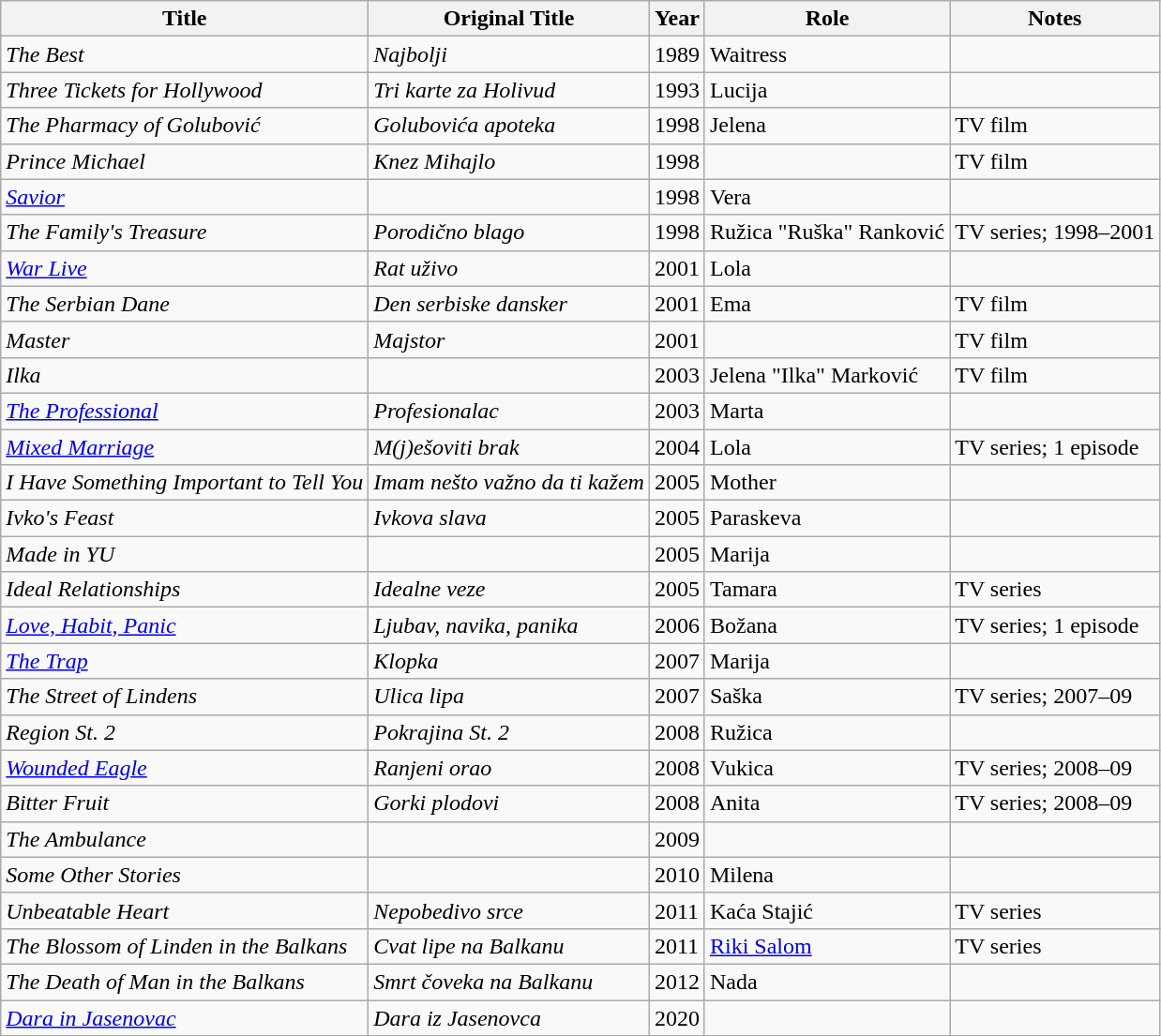<table class="wikitable sortable">
<tr>
<th>Title</th>
<th>Original Title</th>
<th>Year</th>
<th>Role</th>
<th>Notes</th>
</tr>
<tr>
<td><em>The Best</em></td>
<td><em>Najbolji</em></td>
<td>1989</td>
<td>Waitress</td>
<td></td>
</tr>
<tr>
<td><em>Three Tickets for Hollywood</em></td>
<td><em>Tri karte za Holivud</em></td>
<td>1993</td>
<td>Lucija</td>
<td></td>
</tr>
<tr>
<td><em>The Pharmacy of Golubović</em></td>
<td><em>Golubovića apoteka</em></td>
<td>1998</td>
<td>Jelena</td>
<td>TV film</td>
</tr>
<tr>
<td><em>Prince Michael</em></td>
<td><em>Knez Mihajlo</em></td>
<td>1998</td>
<td></td>
<td>TV film</td>
</tr>
<tr>
<td><em><a href='#'>Savior</a></em></td>
<td></td>
<td>1998</td>
<td>Vera</td>
<td></td>
</tr>
<tr>
<td><em>The Family's Treasure</em></td>
<td><em>Porodično blago</em></td>
<td>1998</td>
<td>Ružica "Ruška" Ranković</td>
<td>TV series; 1998–2001</td>
</tr>
<tr>
<td><em><a href='#'>War Live</a></em></td>
<td><em>Rat uživo</em></td>
<td>2001</td>
<td>Lola</td>
<td></td>
</tr>
<tr>
<td><em>The Serbian Dane</em></td>
<td><em>Den serbiske dansker</em></td>
<td>2001</td>
<td>Ema</td>
<td>TV film</td>
</tr>
<tr>
<td><em>Master</em></td>
<td><em>Majstor</em></td>
<td>2001</td>
<td></td>
<td>TV film</td>
</tr>
<tr>
<td><em>Ilka</em></td>
<td></td>
<td>2003</td>
<td>Jelena "Ilka" Marković</td>
<td>TV film</td>
</tr>
<tr>
<td><em><a href='#'>The Professional</a></em></td>
<td><em>Profesionalac</em></td>
<td>2003</td>
<td>Marta</td>
<td></td>
</tr>
<tr>
<td><em><a href='#'>Mixed Marriage</a></em></td>
<td><em>M(j)ešoviti brak</em></td>
<td>2004</td>
<td>Lola</td>
<td>TV series; 1 episode</td>
</tr>
<tr>
<td><em>I Have Something Important to Tell You</em></td>
<td><em>Imam nešto važno da ti kažem</em></td>
<td>2005</td>
<td>Mother</td>
<td></td>
</tr>
<tr>
<td><em>Ivko's Feast</em></td>
<td><em>Ivkova slava</em></td>
<td>2005</td>
<td>Paraskeva</td>
<td></td>
</tr>
<tr>
<td><em>Made in YU</em></td>
<td></td>
<td>2005</td>
<td>Marija</td>
<td></td>
</tr>
<tr>
<td><em>Ideal Relationships</em></td>
<td><em>Idealne veze</em></td>
<td>2005</td>
<td>Tamara</td>
<td>TV series</td>
</tr>
<tr>
<td><em><a href='#'>Love, Habit, Panic</a></em></td>
<td><em>Ljubav, navika, panika</em></td>
<td>2006</td>
<td>Božana</td>
<td>TV series; 1 episode</td>
</tr>
<tr>
<td><em><a href='#'>The Trap</a></em></td>
<td><em>Klopka</em></td>
<td>2007</td>
<td>Marija</td>
<td></td>
</tr>
<tr>
<td><em>The Street of Lindens</em></td>
<td><em>Ulica lipa</em></td>
<td>2007</td>
<td>Saška</td>
<td>TV series; 2007–09</td>
</tr>
<tr>
<td><em>Region St. 2</em></td>
<td><em>Pokrajina St. 2</em></td>
<td>2008</td>
<td>Ružica</td>
<td></td>
</tr>
<tr>
<td><em><a href='#'>Wounded Eagle</a></em></td>
<td><em>Ranjeni orao</em></td>
<td>2008</td>
<td>Vukica</td>
<td>TV series; 2008–09</td>
</tr>
<tr>
<td><em>Bitter Fruit</em></td>
<td><em>Gorki plodovi</em></td>
<td>2008</td>
<td>Anita</td>
<td>TV series; 2008–09</td>
</tr>
<tr>
<td><em>The Ambulance</em></td>
<td></td>
<td>2009</td>
<td></td>
<td></td>
</tr>
<tr>
<td><em>Some Other Stories</em></td>
<td></td>
<td>2010</td>
<td>Milena</td>
<td></td>
</tr>
<tr>
<td><em>Unbeatable Heart</em></td>
<td><em>Nepobedivo srce</em></td>
<td>2011</td>
<td>Kaća Stajić</td>
<td>TV series</td>
</tr>
<tr>
<td><em>The Blossom of Linden in the Balkans</em></td>
<td><em>Cvat lipe na Balkanu</em></td>
<td>2011</td>
<td><a href='#'>Riki Salom</a></td>
<td>TV series</td>
</tr>
<tr>
<td><em>The Death of Man in the Balkans</em></td>
<td><em>Smrt čoveka na Balkanu</em></td>
<td>2012</td>
<td>Nada</td>
<td></td>
</tr>
<tr>
<td><em><a href='#'>Dara in Jasenovac</a></em></td>
<td><em>Dara iz Jasenovca</em></td>
<td>2020</td>
<td></td>
<td></td>
</tr>
</table>
